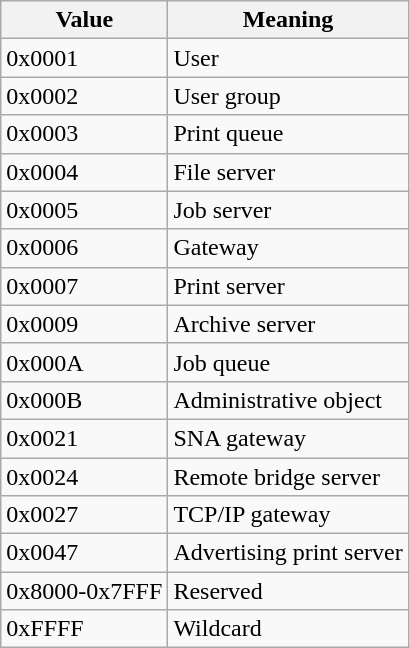<table class=wikitable style="text-align:left;">
<tr>
<th>Value</th>
<th>Meaning</th>
</tr>
<tr>
<td>0x0001</td>
<td>User</td>
</tr>
<tr>
<td>0x0002</td>
<td>User group</td>
</tr>
<tr>
<td>0x0003</td>
<td>Print queue</td>
</tr>
<tr>
<td>0x0004</td>
<td>File server</td>
</tr>
<tr>
<td>0x0005</td>
<td>Job server</td>
</tr>
<tr>
<td>0x0006</td>
<td>Gateway</td>
</tr>
<tr>
<td>0x0007</td>
<td>Print server</td>
</tr>
<tr>
<td>0x0009</td>
<td>Archive server</td>
</tr>
<tr>
<td>0x000A</td>
<td>Job queue</td>
</tr>
<tr>
<td>0x000B</td>
<td>Administrative object</td>
</tr>
<tr>
<td>0x0021</td>
<td>SNA gateway</td>
</tr>
<tr>
<td>0x0024</td>
<td>Remote bridge server</td>
</tr>
<tr>
<td>0x0027</td>
<td>TCP/IP gateway</td>
</tr>
<tr>
<td>0x0047</td>
<td>Advertising print server</td>
</tr>
<tr>
<td>0x8000-0x7FFF</td>
<td>Reserved</td>
</tr>
<tr>
<td>0xFFFF</td>
<td>Wildcard</td>
</tr>
</table>
